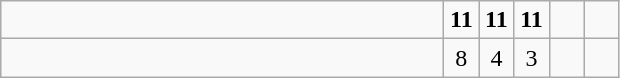<table class="wikitable">
<tr>
<td style="width:18em"><strong></strong></td>
<td align=center style="width:1em"><strong>11</strong></td>
<td align=center style="width:1em"><strong>11</strong></td>
<td align=center style="width:1em"><strong>11</strong></td>
<td align=center style="width:1em"></td>
<td align=center style="width:1em"></td>
</tr>
<tr>
<td style="width:18em"></td>
<td align=center style="width:1em">8</td>
<td align=center style="width:1em">4</td>
<td align=center style="width:1em">3</td>
<td align=center style="width:1em"></td>
<td align=center style="width:1em"></td>
</tr>
</table>
